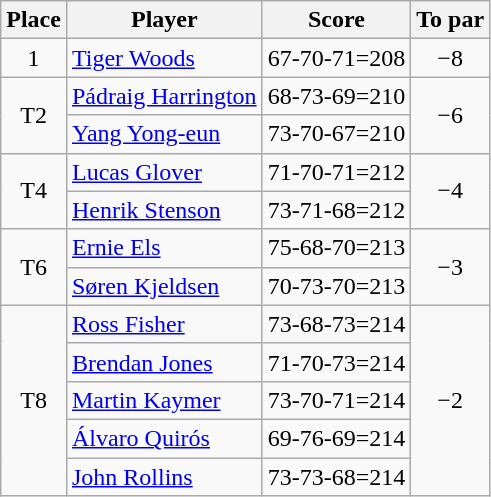<table class="wikitable">
<tr>
<th>Place</th>
<th>Player</th>
<th>Score</th>
<th>To par</th>
</tr>
<tr>
<td align=center>1</td>
<td> <a href='#'>Tiger Woods</a></td>
<td align=center>67-70-71=208</td>
<td align=center>−8</td>
</tr>
<tr>
<td rowspan="2" align=center>T2</td>
<td> <a href='#'>Pádraig Harrington</a></td>
<td align=center>68-73-69=210</td>
<td rowspan="2" align=center>−6</td>
</tr>
<tr>
<td> <a href='#'>Yang Yong-eun</a></td>
<td align=center>73-70-67=210</td>
</tr>
<tr>
<td rowspan="2" align=center>T4</td>
<td> <a href='#'>Lucas Glover</a></td>
<td align=center>71-70-71=212</td>
<td rowspan="2" align=center>−4</td>
</tr>
<tr>
<td> <a href='#'>Henrik Stenson</a></td>
<td align=center>73-71-68=212</td>
</tr>
<tr>
<td rowspan="2" align=center>T6</td>
<td> <a href='#'>Ernie Els</a></td>
<td align=center>75-68-70=213</td>
<td rowspan="2" align=center>−3</td>
</tr>
<tr>
<td> <a href='#'>Søren Kjeldsen</a></td>
<td align=center>70-73-70=213</td>
</tr>
<tr>
<td rowspan="5" align=center>T8</td>
<td> <a href='#'>Ross Fisher</a></td>
<td align=center>73-68-73=214</td>
<td rowspan="5" align=center>−2</td>
</tr>
<tr>
<td> <a href='#'>Brendan Jones</a></td>
<td align=center>71-70-73=214</td>
</tr>
<tr>
<td> <a href='#'>Martin Kaymer</a></td>
<td align=center>73-70-71=214</td>
</tr>
<tr>
<td> <a href='#'>Álvaro Quirós</a></td>
<td align=center>69-76-69=214</td>
</tr>
<tr>
<td> <a href='#'>John Rollins</a></td>
<td align=center>73-73-68=214</td>
</tr>
</table>
